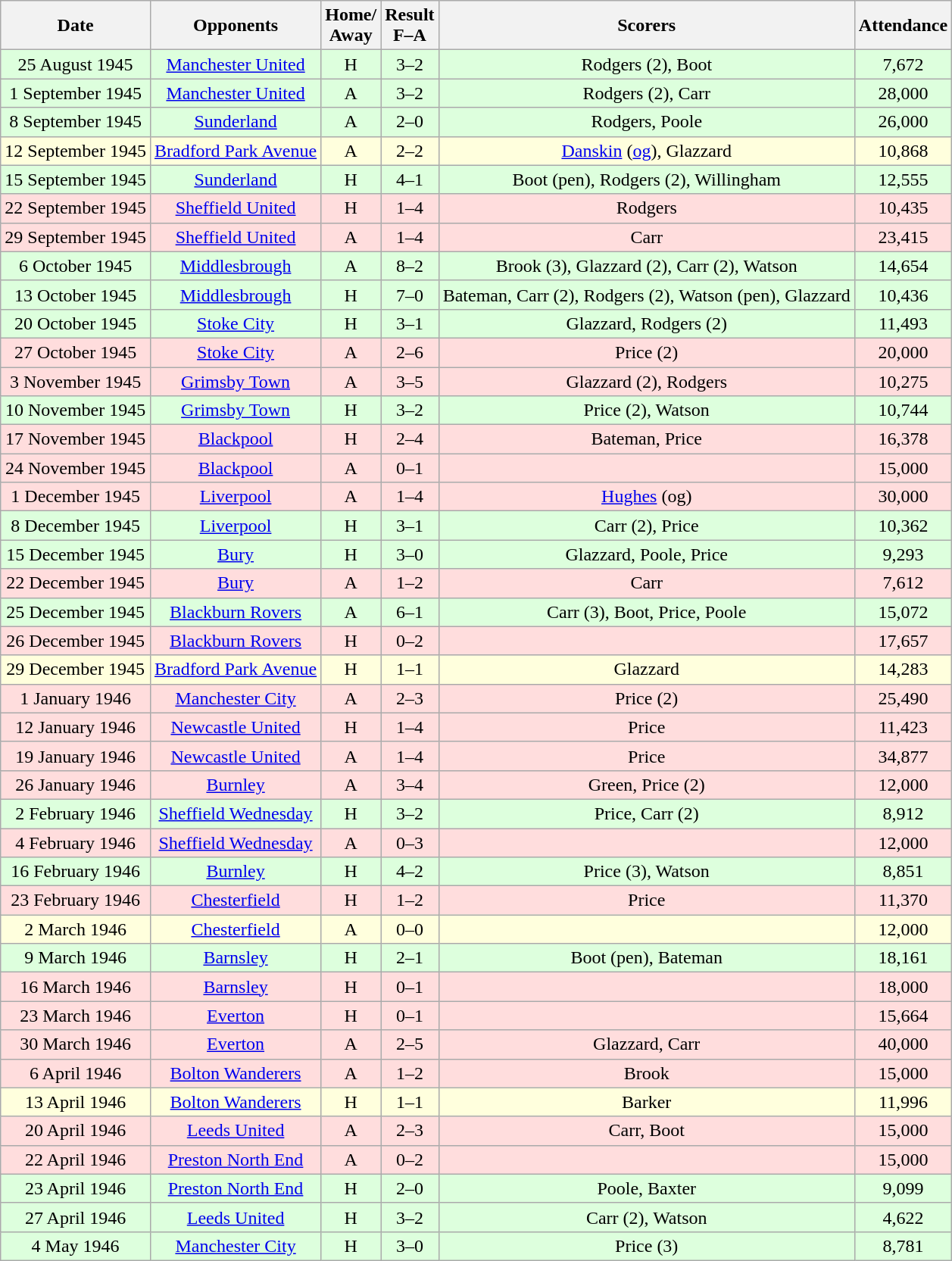<table class="wikitable" style="text-align:center">
<tr>
<th>Date</th>
<th>Opponents</th>
<th>Home/<br>Away</th>
<th>Result<br>F–A</th>
<th>Scorers</th>
<th>Attendance</th>
</tr>
<tr bgcolor="#ddffdd">
<td>25 August 1945</td>
<td><a href='#'>Manchester United</a></td>
<td>H</td>
<td>3–2</td>
<td>Rodgers (2), Boot</td>
<td>7,672</td>
</tr>
<tr bgcolor="#ddffdd">
<td>1 September 1945</td>
<td><a href='#'>Manchester United</a></td>
<td>A</td>
<td>3–2</td>
<td>Rodgers (2), Carr</td>
<td>28,000</td>
</tr>
<tr bgcolor="#ddffdd">
<td>8 September 1945</td>
<td><a href='#'>Sunderland</a></td>
<td>A</td>
<td>2–0</td>
<td>Rodgers, Poole</td>
<td>26,000</td>
</tr>
<tr bgcolor="#ffffdd">
<td>12 September 1945</td>
<td><a href='#'>Bradford Park Avenue</a></td>
<td>A</td>
<td>2–2</td>
<td><a href='#'>Danskin</a> (<a href='#'>og</a>), Glazzard</td>
<td>10,868</td>
</tr>
<tr bgcolor="#ddffdd">
<td>15 September 1945</td>
<td><a href='#'>Sunderland</a></td>
<td>H</td>
<td>4–1</td>
<td>Boot (pen), Rodgers (2), Willingham</td>
<td>12,555</td>
</tr>
<tr bgcolor="#ffdddd">
<td>22 September 1945</td>
<td><a href='#'>Sheffield United</a></td>
<td>H</td>
<td>1–4</td>
<td>Rodgers</td>
<td>10,435</td>
</tr>
<tr bgcolor="#ffdddd">
<td>29 September 1945</td>
<td><a href='#'>Sheffield United</a></td>
<td>A</td>
<td>1–4</td>
<td>Carr</td>
<td>23,415</td>
</tr>
<tr bgcolor="#ddffdd">
<td>6 October 1945</td>
<td><a href='#'>Middlesbrough</a></td>
<td>A</td>
<td>8–2</td>
<td>Brook (3), Glazzard (2), Carr (2), Watson</td>
<td>14,654</td>
</tr>
<tr bgcolor="#ddffdd">
<td>13 October 1945</td>
<td><a href='#'>Middlesbrough</a></td>
<td>H</td>
<td>7–0</td>
<td>Bateman, Carr (2), Rodgers (2), Watson (pen), Glazzard</td>
<td>10,436</td>
</tr>
<tr bgcolor="#ddffdd">
<td>20 October 1945</td>
<td><a href='#'>Stoke City</a></td>
<td>H</td>
<td>3–1</td>
<td>Glazzard, Rodgers (2)</td>
<td>11,493</td>
</tr>
<tr bgcolor="#ffdddd">
<td>27 October 1945</td>
<td><a href='#'>Stoke City</a></td>
<td>A</td>
<td>2–6</td>
<td>Price (2)</td>
<td>20,000</td>
</tr>
<tr bgcolor="#ffdddd">
<td>3 November 1945</td>
<td><a href='#'>Grimsby Town</a></td>
<td>A</td>
<td>3–5</td>
<td>Glazzard (2), Rodgers</td>
<td>10,275</td>
</tr>
<tr bgcolor="#ddffdd">
<td>10 November 1945</td>
<td><a href='#'>Grimsby Town</a></td>
<td>H</td>
<td>3–2</td>
<td>Price (2), Watson</td>
<td>10,744</td>
</tr>
<tr bgcolor="#ffdddd">
<td>17 November 1945</td>
<td><a href='#'>Blackpool</a></td>
<td>H</td>
<td>2–4</td>
<td>Bateman, Price</td>
<td>16,378</td>
</tr>
<tr bgcolor="#ffdddd">
<td>24 November 1945</td>
<td><a href='#'>Blackpool</a></td>
<td>A</td>
<td>0–1</td>
<td></td>
<td>15,000</td>
</tr>
<tr bgcolor="#ffdddd">
<td>1 December 1945</td>
<td><a href='#'>Liverpool</a></td>
<td>A</td>
<td>1–4</td>
<td><a href='#'>Hughes</a> (og)</td>
<td>30,000</td>
</tr>
<tr bgcolor="#ddffdd">
<td>8 December 1945</td>
<td><a href='#'>Liverpool</a></td>
<td>H</td>
<td>3–1</td>
<td>Carr (2), Price</td>
<td>10,362</td>
</tr>
<tr bgcolor="#ddffdd">
<td>15 December 1945</td>
<td><a href='#'>Bury</a></td>
<td>H</td>
<td>3–0</td>
<td>Glazzard, Poole, Price</td>
<td>9,293</td>
</tr>
<tr bgcolor="#ffdddd">
<td>22 December 1945</td>
<td><a href='#'>Bury</a></td>
<td>A</td>
<td>1–2</td>
<td>Carr</td>
<td>7,612</td>
</tr>
<tr bgcolor="#ddffdd">
<td>25 December 1945</td>
<td><a href='#'>Blackburn Rovers</a></td>
<td>A</td>
<td>6–1</td>
<td>Carr (3), Boot, Price, Poole</td>
<td>15,072</td>
</tr>
<tr bgcolor="#ffdddd">
<td>26 December 1945</td>
<td><a href='#'>Blackburn Rovers</a></td>
<td>H</td>
<td>0–2</td>
<td></td>
<td>17,657</td>
</tr>
<tr bgcolor="#ffffdd">
<td>29 December 1945</td>
<td><a href='#'>Bradford Park Avenue</a></td>
<td>H</td>
<td>1–1</td>
<td>Glazzard</td>
<td>14,283</td>
</tr>
<tr bgcolor="#ffdddd">
<td>1 January 1946</td>
<td><a href='#'>Manchester City</a></td>
<td>A</td>
<td>2–3</td>
<td>Price (2)</td>
<td>25,490</td>
</tr>
<tr bgcolor="#ffdddd">
<td>12 January 1946</td>
<td><a href='#'>Newcastle United</a></td>
<td>H</td>
<td>1–4</td>
<td>Price</td>
<td>11,423</td>
</tr>
<tr bgcolor="#ffdddd">
<td>19 January 1946</td>
<td><a href='#'>Newcastle United</a></td>
<td>A</td>
<td>1–4</td>
<td>Price</td>
<td>34,877</td>
</tr>
<tr bgcolor="#ffdddd">
<td>26 January 1946</td>
<td><a href='#'>Burnley</a></td>
<td>A</td>
<td>3–4</td>
<td>Green, Price (2)</td>
<td>12,000</td>
</tr>
<tr bgcolor="#ddffdd">
<td>2 February 1946</td>
<td><a href='#'>Sheffield Wednesday</a></td>
<td>H</td>
<td>3–2</td>
<td>Price, Carr (2)</td>
<td>8,912</td>
</tr>
<tr bgcolor="#ffdddd">
<td>4 February 1946</td>
<td><a href='#'>Sheffield Wednesday</a></td>
<td>A</td>
<td>0–3</td>
<td></td>
<td>12,000</td>
</tr>
<tr bgcolor="#ddffdd">
<td>16 February 1946</td>
<td><a href='#'>Burnley</a></td>
<td>H</td>
<td>4–2</td>
<td>Price (3), Watson</td>
<td>8,851</td>
</tr>
<tr bgcolor="#ffdddd">
<td>23 February 1946</td>
<td><a href='#'>Chesterfield</a></td>
<td>H</td>
<td>1–2</td>
<td>Price</td>
<td>11,370</td>
</tr>
<tr bgcolor="#ffffdd">
<td>2 March 1946</td>
<td><a href='#'>Chesterfield</a></td>
<td>A</td>
<td>0–0</td>
<td></td>
<td>12,000</td>
</tr>
<tr bgcolor="#ddffdd">
<td>9 March 1946</td>
<td><a href='#'>Barnsley</a></td>
<td>H</td>
<td>2–1</td>
<td>Boot (pen), Bateman</td>
<td>18,161</td>
</tr>
<tr bgcolor="#ffdddd">
<td>16 March 1946</td>
<td><a href='#'>Barnsley</a></td>
<td>H</td>
<td>0–1</td>
<td></td>
<td>18,000</td>
</tr>
<tr bgcolor="#ffdddd">
<td>23 March 1946</td>
<td><a href='#'>Everton</a></td>
<td>H</td>
<td>0–1</td>
<td></td>
<td>15,664</td>
</tr>
<tr bgcolor="#ffdddd">
<td>30 March 1946</td>
<td><a href='#'>Everton</a></td>
<td>A</td>
<td>2–5</td>
<td>Glazzard, Carr</td>
<td>40,000</td>
</tr>
<tr bgcolor="#ffdddd">
<td>6 April 1946</td>
<td><a href='#'>Bolton Wanderers</a></td>
<td>A</td>
<td>1–2</td>
<td>Brook</td>
<td>15,000</td>
</tr>
<tr bgcolor="#ffffdd">
<td>13 April 1946</td>
<td><a href='#'>Bolton Wanderers</a></td>
<td>H</td>
<td>1–1</td>
<td>Barker</td>
<td>11,996</td>
</tr>
<tr bgcolor="#ffdddd">
<td>20 April 1946</td>
<td><a href='#'>Leeds United</a></td>
<td>A</td>
<td>2–3</td>
<td>Carr, Boot</td>
<td>15,000</td>
</tr>
<tr bgcolor="#ffdddd">
<td>22 April 1946</td>
<td><a href='#'>Preston North End</a></td>
<td>A</td>
<td>0–2</td>
<td></td>
<td>15,000</td>
</tr>
<tr bgcolor="#ddffdd">
<td>23 April 1946</td>
<td><a href='#'>Preston North End</a></td>
<td>H</td>
<td>2–0</td>
<td>Poole, Baxter</td>
<td>9,099</td>
</tr>
<tr bgcolor="#ddffdd">
<td>27 April 1946</td>
<td><a href='#'>Leeds United</a></td>
<td>H</td>
<td>3–2</td>
<td>Carr (2), Watson</td>
<td>4,622</td>
</tr>
<tr bgcolor="#ddffdd">
<td>4 May 1946</td>
<td><a href='#'>Manchester City</a></td>
<td>H</td>
<td>3–0</td>
<td>Price (3)</td>
<td>8,781</td>
</tr>
</table>
